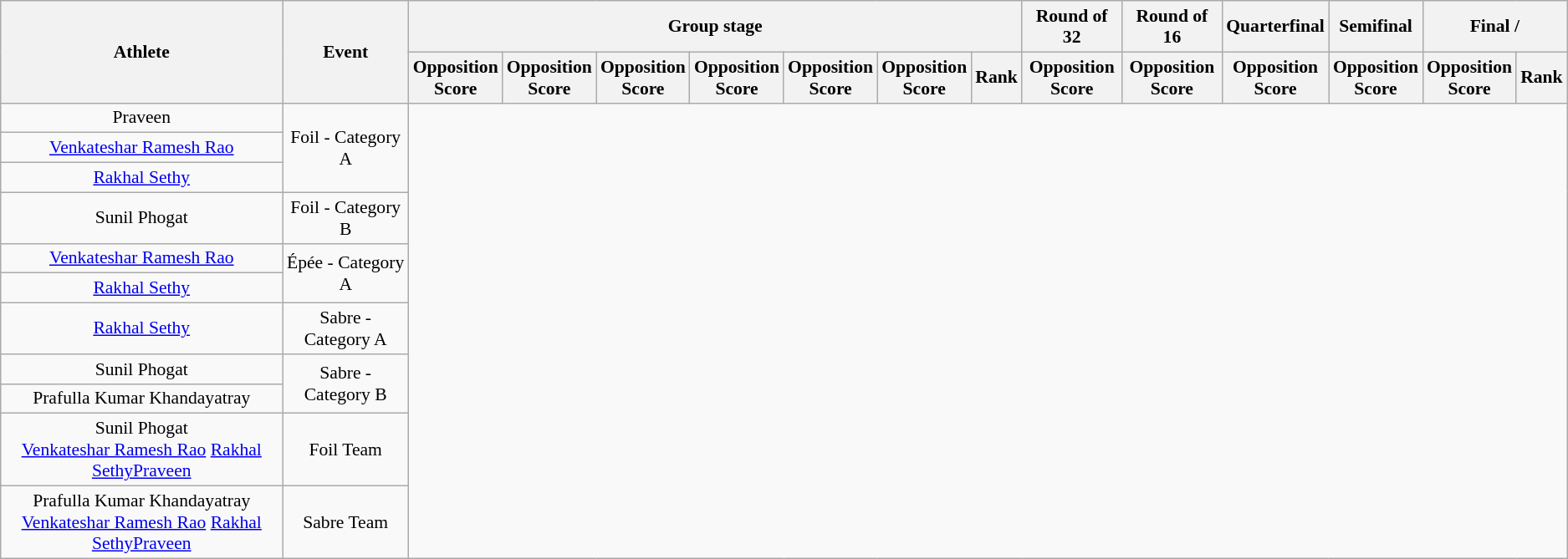<table class="wikitable" style="text-align:center; font-size:90%">
<tr>
<th rowspan="2">Athlete</th>
<th rowspan="2">Event</th>
<th colspan="7">Group stage</th>
<th>Round of 32</th>
<th>Round of 16</th>
<th>Quarterfinal</th>
<th>Semifinal</th>
<th colspan="2">Final / </th>
</tr>
<tr>
<th>Opposition<br>Score</th>
<th>Opposition<br>Score</th>
<th>Opposition<br>Score</th>
<th>Opposition<br>Score</th>
<th>Opposition<br>Score</th>
<th>Opposition<br>Score</th>
<th>Rank</th>
<th>Opposition<br>Score</th>
<th>Opposition<br>Score</th>
<th>Opposition<br>Score</th>
<th>Opposition<br>Score</th>
<th>Opposition<br>Score</th>
<th>Rank</th>
</tr>
<tr>
<td>Praveen</td>
<td rowspan="3">Foil - Category A</td>
</tr>
<tr>
<td><a href='#'>Venkateshar Ramesh Rao</a></td>
</tr>
<tr>
<td><a href='#'>Rakhal Sethy</a></td>
</tr>
<tr>
<td>Sunil Phogat</td>
<td>Foil - Category B</td>
</tr>
<tr>
<td><a href='#'>Venkateshar Ramesh Rao</a></td>
<td rowspan="2">Épée - Category A</td>
</tr>
<tr>
<td><a href='#'>Rakhal Sethy</a></td>
</tr>
<tr>
<td><a href='#'>Rakhal Sethy</a></td>
<td>Sabre - Category A</td>
</tr>
<tr>
<td>Sunil Phogat</td>
<td rowspan="2">Sabre - Category B</td>
</tr>
<tr>
<td>Prafulla Kumar Khandayatray</td>
</tr>
<tr>
<td>Sunil Phogat<br><a href='#'>Venkateshar Ramesh Rao</a>
<a href='#'>Rakhal SethyPraveen</a></td>
<td>Foil Team</td>
</tr>
<tr>
<td>Prafulla Kumar Khandayatray<br><a href='#'>Venkateshar Ramesh Rao</a>
<a href='#'>Rakhal SethyPraveen</a></td>
<td>Sabre Team</td>
</tr>
</table>
